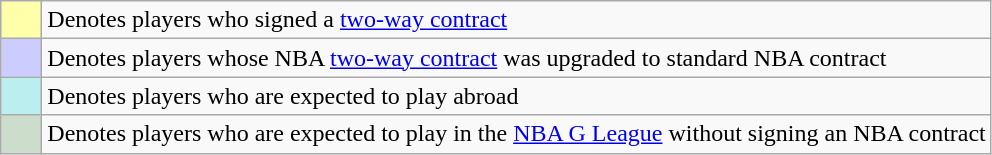<table class="wikitable">
<tr>
<td style="width:20px; background:#ffa;"></td>
<td>Denotes players who signed a <a href='#'>two-way contract</a></td>
</tr>
<tr>
<td style="width:20px; background:#ccf;"></td>
<td>Denotes players whose NBA <a href='#'>two-way contract</a> was upgraded to standard NBA contract</td>
</tr>
<tr>
<td style="width:20px; background:#bee;"></td>
<td>Denotes players who are expected to play abroad</td>
</tr>
<tr>
<td style="width:20px; background:#cdc;"></td>
<td>Denotes players who are expected to play in the <a href='#'>NBA G League</a> without signing an NBA contract</td>
</tr>
</table>
